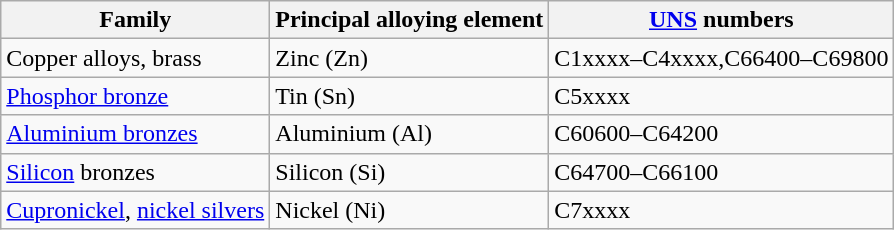<table class="wikitable">
<tr>
<th>Family</th>
<th>Principal alloying element</th>
<th><a href='#'>UNS</a> numbers</th>
</tr>
<tr>
<td>Copper alloys, brass</td>
<td>Zinc (Zn)</td>
<td>C1xxxx–C4xxxx,C66400–C69800</td>
</tr>
<tr>
<td><a href='#'>Phosphor bronze</a></td>
<td>Tin (Sn)</td>
<td>C5xxxx</td>
</tr>
<tr>
<td><a href='#'>Aluminium bronzes</a></td>
<td>Aluminium (Al)</td>
<td>C60600–C64200</td>
</tr>
<tr>
<td><a href='#'>Silicon</a> bronzes</td>
<td>Silicon (Si)</td>
<td>C64700–C66100</td>
</tr>
<tr>
<td><a href='#'>Cupronickel</a>, <a href='#'>nickel silvers</a></td>
<td>Nickel (Ni)</td>
<td>C7xxxx</td>
</tr>
</table>
